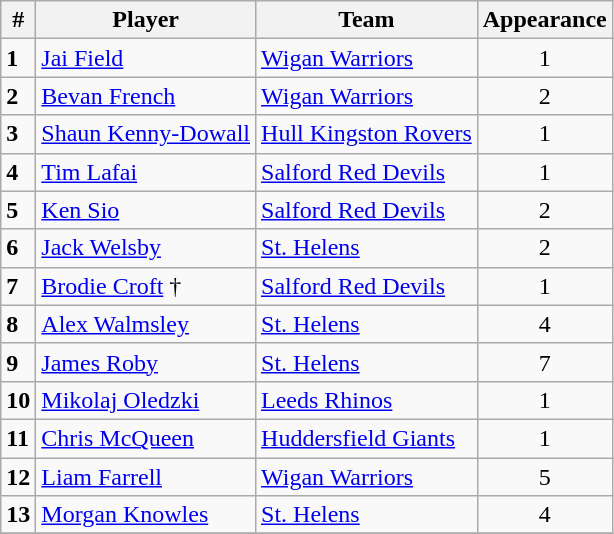<table class="wikitable">
<tr>
<th>#</th>
<th>Player</th>
<th>Team</th>
<th>Appearance</th>
</tr>
<tr>
<td><strong>1</strong></td>
<td> <a href='#'>Jai Field</a></td>
<td> <a href='#'>Wigan Warriors</a></td>
<td style="text-align:center;">1</td>
</tr>
<tr>
<td><strong>2</strong></td>
<td> <a href='#'>Bevan French</a></td>
<td> <a href='#'>Wigan Warriors</a></td>
<td style="text-align:center;">2</td>
</tr>
<tr>
<td><strong>3</strong></td>
<td> <a href='#'>Shaun Kenny-Dowall</a></td>
<td> <a href='#'>Hull Kingston Rovers</a></td>
<td style="text-align:center;">1</td>
</tr>
<tr>
<td><strong>4</strong></td>
<td> <a href='#'>Tim Lafai</a></td>
<td> <a href='#'>Salford Red Devils</a></td>
<td style="text-align:center;">1</td>
</tr>
<tr>
<td><strong>5</strong></td>
<td> <a href='#'>Ken Sio</a></td>
<td> <a href='#'>Salford Red Devils</a></td>
<td style="text-align:center;">2</td>
</tr>
<tr>
<td><strong>6</strong></td>
<td> <a href='#'>Jack Welsby</a></td>
<td> <a href='#'>St. Helens</a></td>
<td style="text-align:center;">2</td>
</tr>
<tr>
<td><strong>7</strong></td>
<td> <a href='#'>Brodie Croft</a> †</td>
<td> <a href='#'>Salford Red Devils</a></td>
<td style="text-align:center;">1</td>
</tr>
<tr>
<td><strong>8</strong></td>
<td> <a href='#'>Alex Walmsley</a></td>
<td> <a href='#'>St. Helens</a></td>
<td style="text-align:center;">4</td>
</tr>
<tr>
<td><strong>9</strong></td>
<td> <a href='#'>James Roby</a></td>
<td> <a href='#'>St. Helens</a></td>
<td style="text-align:center;">7</td>
</tr>
<tr>
<td><strong>10</strong></td>
<td> <a href='#'>Mikolaj Oledzki</a></td>
<td> <a href='#'>Leeds Rhinos</a></td>
<td style="text-align:center;">1</td>
</tr>
<tr>
<td><strong>11</strong></td>
<td> <a href='#'>Chris McQueen</a></td>
<td>  <a href='#'>Huddersfield Giants</a></td>
<td style="text-align:center;">1</td>
</tr>
<tr>
<td><strong>12</strong></td>
<td> <a href='#'>Liam Farrell</a></td>
<td> <a href='#'>Wigan Warriors</a></td>
<td style="text-align:center;">5</td>
</tr>
<tr>
<td><strong>13</strong></td>
<td> <a href='#'>Morgan Knowles</a></td>
<td> <a href='#'>St. Helens</a></td>
<td style="text-align:center;">4</td>
</tr>
<tr>
</tr>
</table>
